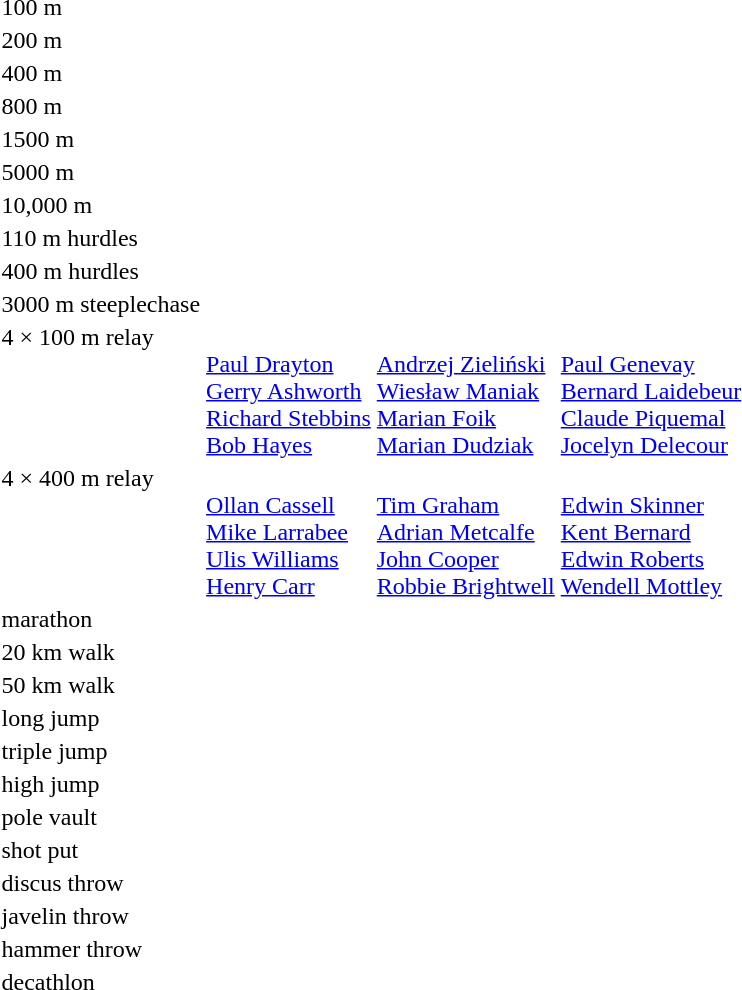<table>
<tr>
<td>100 m<br></td>
<td></td>
<td></td>
<td></td>
</tr>
<tr>
<td>200 m<br></td>
<td></td>
<td></td>
<td></td>
</tr>
<tr>
<td>400 m<br></td>
<td></td>
<td></td>
<td></td>
</tr>
<tr>
<td>800 m<br></td>
<td></td>
<td></td>
<td></td>
</tr>
<tr>
<td>1500 m<br></td>
<td></td>
<td></td>
<td></td>
</tr>
<tr>
<td>5000 m<br></td>
<td></td>
<td></td>
<td></td>
</tr>
<tr>
<td>10,000 m<br></td>
<td></td>
<td></td>
<td></td>
</tr>
<tr>
<td>110 m hurdles<br></td>
<td></td>
<td></td>
<td></td>
</tr>
<tr>
<td>400 m hurdles<br></td>
<td></td>
<td></td>
<td></td>
</tr>
<tr>
<td>3000 m steeplechase<br></td>
<td></td>
<td></td>
<td></td>
</tr>
<tr valign="top">
<td>4 × 100 m relay<br></td>
<td><br><a href='#'>Paul Drayton</a><br><a href='#'>Gerry Ashworth</a><br><a href='#'>Richard Stebbins</a><br><a href='#'>Bob Hayes</a></td>
<td><br><a href='#'>Andrzej Zieliński</a><br><a href='#'>Wiesław Maniak</a><br><a href='#'>Marian Foik</a><br><a href='#'>Marian Dudziak</a></td>
<td><br><a href='#'>Paul Genevay</a><br><a href='#'>Bernard Laidebeur</a><br><a href='#'>Claude Piquemal</a><br><a href='#'>Jocelyn Delecour</a></td>
</tr>
<tr valign="top">
<td>4 × 400 m relay<br></td>
<td><br><a href='#'>Ollan Cassell</a><br><a href='#'>Mike Larrabee</a><br><a href='#'>Ulis Williams</a><br><a href='#'>Henry Carr</a></td>
<td><br><a href='#'>Tim Graham</a><br><a href='#'>Adrian Metcalfe</a><br><a href='#'>John Cooper</a><br><a href='#'>Robbie Brightwell</a></td>
<td><br><a href='#'>Edwin Skinner</a><br><a href='#'>Kent Bernard</a><br><a href='#'>Edwin Roberts</a><br><a href='#'>Wendell Mottley</a></td>
</tr>
<tr>
<td>marathon<br></td>
<td></td>
<td></td>
<td></td>
</tr>
<tr>
<td>20 km walk<br></td>
<td></td>
<td></td>
<td></td>
</tr>
<tr>
<td>50 km walk<br></td>
<td></td>
<td></td>
<td></td>
</tr>
<tr>
<td>long jump<br></td>
<td></td>
<td></td>
<td></td>
</tr>
<tr>
<td>triple jump<br></td>
<td></td>
<td></td>
<td></td>
</tr>
<tr>
<td>high jump<br></td>
<td></td>
<td></td>
<td></td>
</tr>
<tr>
<td>pole vault<br></td>
<td></td>
<td></td>
<td></td>
</tr>
<tr>
<td>shot put<br></td>
<td></td>
<td></td>
<td></td>
</tr>
<tr>
<td>discus throw<br></td>
<td></td>
<td></td>
<td></td>
</tr>
<tr>
<td>javelin throw<br></td>
<td></td>
<td></td>
<td></td>
</tr>
<tr>
<td>hammer throw<br></td>
<td></td>
<td></td>
<td></td>
</tr>
<tr>
<td>decathlon<br></td>
<td></td>
<td></td>
<td></td>
</tr>
</table>
